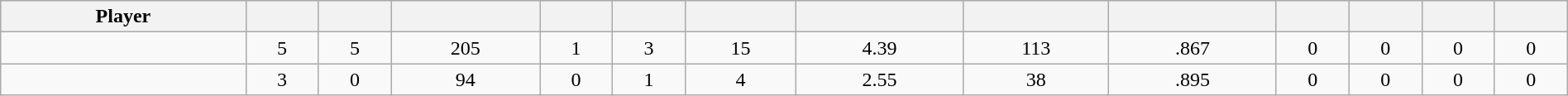<table class="wikitable sortable" style="width:100%; text-align:center;">
<tr style="text-align:center; background:#ddd;">
<th>Player</th>
<th></th>
<th></th>
<th></th>
<th></th>
<th></th>
<th></th>
<th></th>
<th></th>
<th></th>
<th></th>
<th></th>
<th></th>
<th></th>
</tr>
<tr align=center>
<td style=white-space:nowrap></td>
<td>5</td>
<td>5</td>
<td>205</td>
<td>1</td>
<td>3</td>
<td>15</td>
<td>4.39</td>
<td>113</td>
<td>.867</td>
<td>0</td>
<td>0</td>
<td>0</td>
<td>0</td>
</tr>
<tr>
<td style=white-space:nowrap></td>
<td>3</td>
<td>0</td>
<td>94</td>
<td>0</td>
<td>1</td>
<td>4</td>
<td>2.55</td>
<td>38</td>
<td>.895</td>
<td>0</td>
<td>0</td>
<td>0</td>
<td>0</td>
</tr>
</table>
